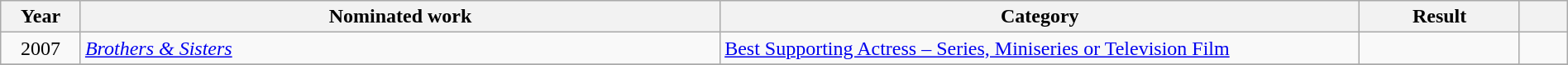<table class="wikitable" style="width:100%;">
<tr>
<th width=5%>Year</th>
<th style="width:40%;">Nominated work</th>
<th style="width:40%;">Category</th>
<th style="width:10%;">Result</th>
<th width=3%></th>
</tr>
<tr>
<td style=text-align:center>2007</td>
<td><em><a href='#'>Brothers & Sisters</a></em></td>
<td><a href='#'>Best Supporting Actress – Series, Miniseries or Television Film</a></td>
<td></td>
<td style=text-align:center></td>
</tr>
<tr>
</tr>
</table>
